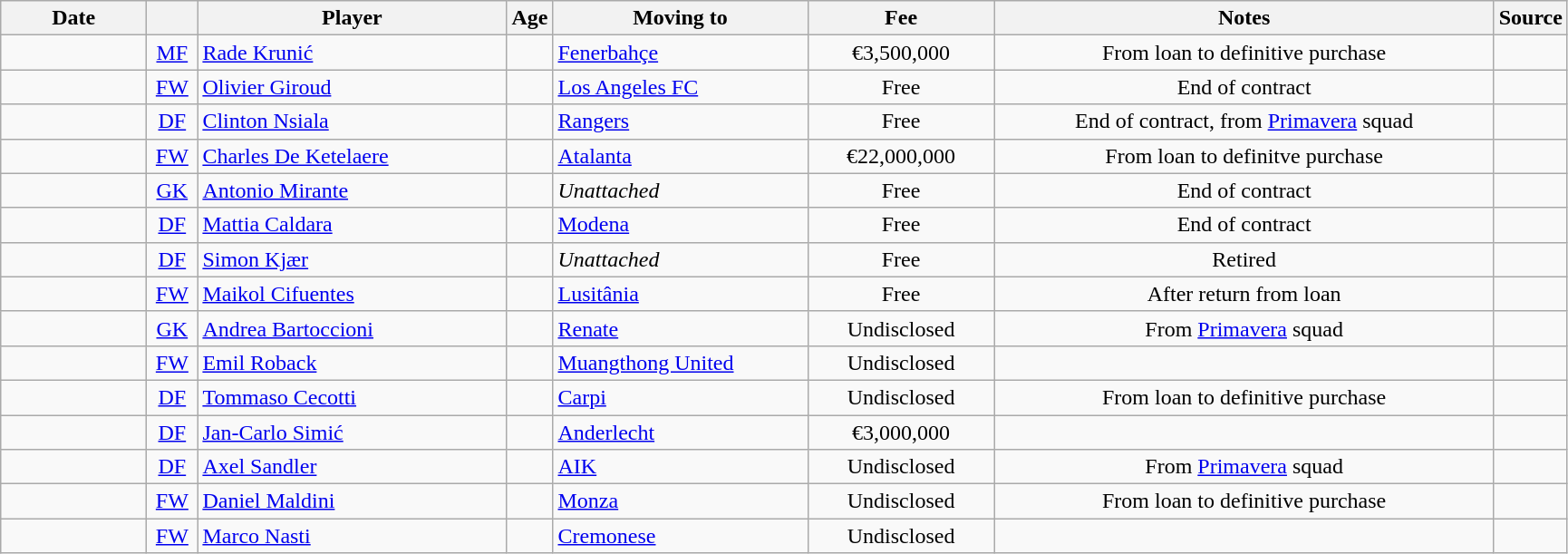<table class="wikitable sortable">
<tr>
<th style="width:100px">Date</th>
<th style="width:30px"></th>
<th style="width:220px">Player</th>
<th style="width:20px">Age</th>
<th style="width:180px">Moving to</th>
<th style="width:130px">Fee</th>
<th style="width:360px" class="unsortable">Notes</th>
<th style="width:35px">Source</th>
</tr>
<tr>
<td></td>
<td style="text-align:center"><a href='#'>MF</a></td>
<td> <a href='#'>Rade Krunić</a></td>
<td style="text-align:center"></td>
<td> <a href='#'>Fenerbahçe</a></td>
<td style="text-align:center">€3,500,000</td>
<td style="text-align:center">From loan to definitive purchase</td>
<td></td>
</tr>
<tr>
<td></td>
<td style="text-align:center"><a href='#'>FW</a></td>
<td> <a href='#'>Olivier Giroud</a></td>
<td style="text-align:center"></td>
<td> <a href='#'>Los Angeles FC</a></td>
<td style="text-align:center">Free</td>
<td style="text-align:center">End of contract</td>
<td></td>
</tr>
<tr>
<td></td>
<td style="text-align:center"><a href='#'>DF</a></td>
<td> <a href='#'>Clinton Nsiala</a></td>
<td style="text-align:center"></td>
<td> <a href='#'>Rangers</a></td>
<td style="text-align:center">Free</td>
<td style="text-align:center">End of contract, from <a href='#'>Primavera</a> squad</td>
<td></td>
</tr>
<tr>
<td></td>
<td style="text-align:center"><a href='#'>FW</a></td>
<td> <a href='#'>Charles De Ketelaere</a></td>
<td style="text-align:center"></td>
<td> <a href='#'>Atalanta</a></td>
<td style="text-align:center">€22,000,000</td>
<td style="text-align:center">From loan to definitve purchase</td>
<td></td>
</tr>
<tr>
<td></td>
<td style="text-align:center"><a href='#'>GK</a></td>
<td> <a href='#'>Antonio Mirante</a></td>
<td style="text-align:center"></td>
<td><em>Unattached</em></td>
<td style="text-align:center">Free</td>
<td style="text-align:center">End of contract</td>
<td></td>
</tr>
<tr>
<td></td>
<td style="text-align:center"><a href='#'>DF</a></td>
<td> <a href='#'>Mattia Caldara</a></td>
<td style="text-align:center"></td>
<td> <a href='#'>Modena</a></td>
<td style="text-align:center">Free</td>
<td style="text-align:center">End of contract</td>
<td></td>
</tr>
<tr>
<td></td>
<td style="text-align:center"><a href='#'>DF</a></td>
<td> <a href='#'>Simon Kjær</a></td>
<td style="text-align:center"></td>
<td><em>Unattached</em></td>
<td style="text-align:center">Free</td>
<td style="text-align:center">Retired</td>
<td></td>
</tr>
<tr>
<td></td>
<td style="text-align:center"><a href='#'>FW</a></td>
<td>  <a href='#'>Maikol Cifuentes</a></td>
<td style="text-align:center"></td>
<td> <a href='#'>Lusitânia</a></td>
<td style="text-align:center">Free</td>
<td style="text-align:center">After return from loan</td>
<td></td>
</tr>
<tr>
<td></td>
<td style="text-align:center"><a href='#'>GK</a></td>
<td> <a href='#'>Andrea Bartoccioni</a></td>
<td style="text-align:center"></td>
<td> <a href='#'>Renate</a></td>
<td style="text-align:center">Undisclosed</td>
<td style="text-align:center">From <a href='#'>Primavera</a> squad</td>
<td></td>
</tr>
<tr>
<td></td>
<td style="text-align:center"><a href='#'>FW</a></td>
<td> <a href='#'>Emil Roback</a></td>
<td style="text-align:center"></td>
<td> <a href='#'>Muangthong United</a></td>
<td style="text-align:center">Undisclosed</td>
<td style="text-align:center"></td>
<td></td>
</tr>
<tr>
<td></td>
<td style="text-align:center"><a href='#'>DF</a></td>
<td> <a href='#'>Tommaso Cecotti</a></td>
<td style="text-align:center"></td>
<td> <a href='#'>Carpi</a></td>
<td style="text-align:center">Undisclosed</td>
<td style="text-align:center">From loan to definitive purchase</td>
<td></td>
</tr>
<tr>
<td></td>
<td style="text-align:center"><a href='#'>DF</a></td>
<td> <a href='#'>Jan-Carlo Simić</a></td>
<td style="text-align:center"></td>
<td> <a href='#'>Anderlecht</a></td>
<td style="text-align:center">€3,000,000</td>
<td style="text-align:center"></td>
<td></td>
</tr>
<tr>
<td></td>
<td style="text-align:center"><a href='#'>DF</a></td>
<td> <a href='#'>Axel Sandler</a></td>
<td style="text-align:center"></td>
<td> <a href='#'>AIK</a></td>
<td style="text-align:center">Undisclosed</td>
<td style="text-align:center">From <a href='#'>Primavera</a> squad</td>
<td></td>
</tr>
<tr>
<td></td>
<td style="text-align:center"><a href='#'>FW</a></td>
<td> <a href='#'>Daniel Maldini</a></td>
<td style="text-align:center"></td>
<td> <a href='#'>Monza</a></td>
<td style="text-align:center">Undisclosed</td>
<td style="text-align:center">From loan to definitive purchase</td>
<td></td>
</tr>
<tr>
<td></td>
<td style="text-align:center"><a href='#'>FW</a></td>
<td> <a href='#'>Marco Nasti</a></td>
<td style="text-align:center"></td>
<td> <a href='#'>Cremonese</a></td>
<td style="text-align:center">Undisclosed</td>
<td style="text-align:center"></td>
<td></td>
</tr>
</table>
